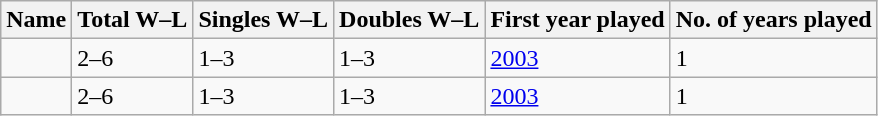<table class="sortable wikitable">
<tr>
<th>Name</th>
<th>Total W–L</th>
<th>Singles W–L</th>
<th>Doubles W–L</th>
<th>First year played</th>
<th>No. of years played</th>
</tr>
<tr>
<td></td>
<td>2–6</td>
<td>1–3</td>
<td>1–3</td>
<td><a href='#'>2003</a></td>
<td>1</td>
</tr>
<tr>
<td></td>
<td>2–6</td>
<td>1–3</td>
<td>1–3</td>
<td><a href='#'>2003</a></td>
<td>1</td>
</tr>
</table>
